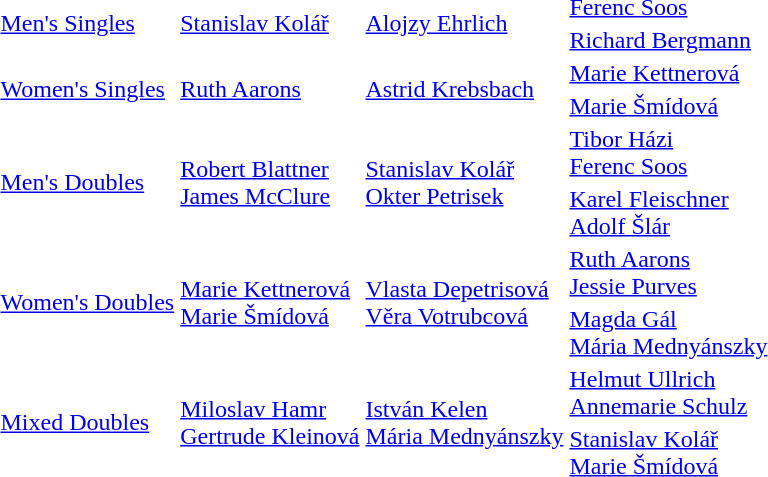<table>
<tr>
<td rowspan=2><a href='#'>Men's Singles</a></td>
<td rowspan=2> <a href='#'>Stanislav Kolář</a></td>
<td rowspan=2> <a href='#'>Alojzy Ehrlich</a></td>
<td> <a href='#'>Ferenc Soos</a></td>
</tr>
<tr>
<td> <a href='#'>Richard Bergmann</a></td>
</tr>
<tr>
<td rowspan=2><a href='#'>Women's Singles</a></td>
<td rowspan=2> <a href='#'>Ruth Aarons</a></td>
<td rowspan=2> <a href='#'>Astrid Krebsbach</a></td>
<td> <a href='#'>Marie Kettnerová</a></td>
</tr>
<tr>
<td> <a href='#'>Marie Šmídová</a></td>
</tr>
<tr>
<td rowspan=2><a href='#'>Men's Doubles</a></td>
<td rowspan=2> <a href='#'>Robert Blattner</a><br> <a href='#'>James McClure</a></td>
<td rowspan=2> <a href='#'>Stanislav Kolář</a><br> <a href='#'>Okter Petrisek</a></td>
<td> <a href='#'>Tibor Házi</a><br> <a href='#'>Ferenc Soos</a></td>
</tr>
<tr>
<td> <a href='#'>Karel Fleischner</a><br> <a href='#'>Adolf Šlár</a></td>
</tr>
<tr>
<td rowspan=2><a href='#'>Women's Doubles</a></td>
<td rowspan=2> <a href='#'>Marie Kettnerová</a><br> <a href='#'>Marie Šmídová</a></td>
<td rowspan=2> <a href='#'>Vlasta Depetrisová</a><br> <a href='#'>Věra Votrubcová</a></td>
<td> <a href='#'>Ruth Aarons</a><br> <a href='#'>Jessie Purves</a></td>
</tr>
<tr>
<td> <a href='#'>Magda Gál</a><br> <a href='#'>Mária Mednyánszky</a></td>
</tr>
<tr>
<td rowspan=2><a href='#'>Mixed Doubles</a></td>
<td rowspan=2> <a href='#'>Miloslav Hamr</a><br> <a href='#'>Gertrude Kleinová</a></td>
<td rowspan=2> <a href='#'>István Kelen</a><br> <a href='#'>Mária Mednyánszky</a></td>
<td> <a href='#'>Helmut Ullrich</a><br> <a href='#'>Annemarie Schulz</a></td>
</tr>
<tr>
<td> <a href='#'>Stanislav Kolář</a><br> <a href='#'>Marie Šmídová</a></td>
</tr>
</table>
